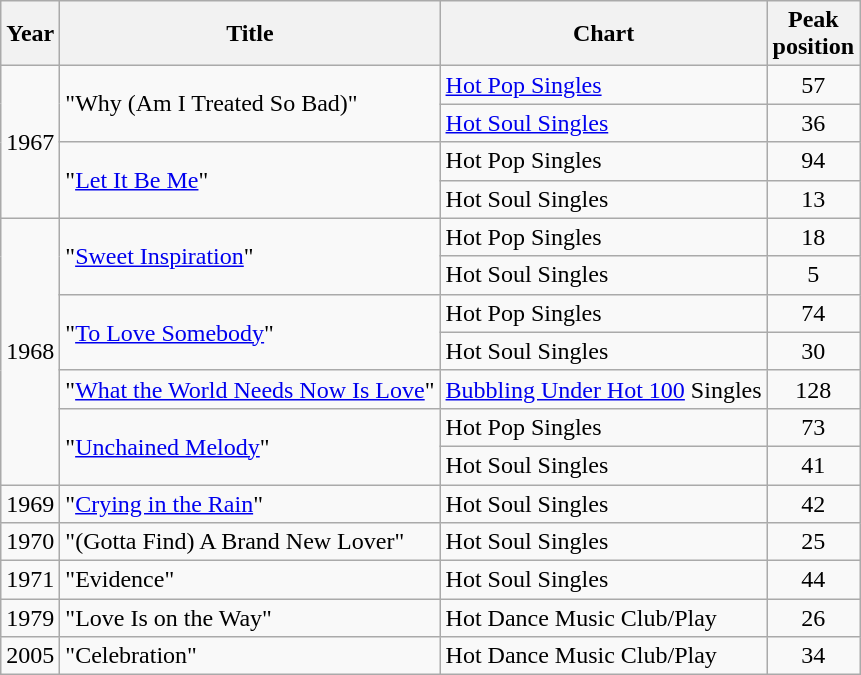<table class="wikitable">
<tr>
<th align="left">Year</th>
<th align="left">Title</th>
<th align="left">Chart</th>
<th align="left">Peak<br>position</th>
</tr>
<tr>
<td rowspan="4">1967</td>
<td rowspan="2">"Why (Am I Treated So Bad)"</td>
<td align="left"><a href='#'>Hot Pop Singles</a></td>
<td align="center">57</td>
</tr>
<tr>
<td align="left"><a href='#'>Hot Soul Singles</a></td>
<td align="center">36</td>
</tr>
<tr>
<td rowspan="2">"<a href='#'>Let It Be Me</a>"</td>
<td align="left">Hot Pop Singles</td>
<td align="center">94</td>
</tr>
<tr>
<td align="left">Hot Soul Singles</td>
<td align="center">13</td>
</tr>
<tr>
<td rowspan="7">1968</td>
<td rowspan="2">"<a href='#'>Sweet Inspiration</a>"</td>
<td align="left">Hot Pop Singles</td>
<td align="center">18</td>
</tr>
<tr>
<td align="left">Hot Soul Singles</td>
<td align="center">5</td>
</tr>
<tr>
<td rowspan="2">"<a href='#'>To Love Somebody</a>"</td>
<td align="left">Hot Pop Singles</td>
<td align="center">74</td>
</tr>
<tr>
<td align="left">Hot Soul Singles</td>
<td align="center">30</td>
</tr>
<tr>
<td>"<a href='#'>What the World Needs Now Is Love</a>"</td>
<td align="left"><a href='#'>Bubbling Under Hot 100</a> Singles</td>
<td align="center">128</td>
</tr>
<tr>
<td rowspan="2">"<a href='#'>Unchained Melody</a>"</td>
<td align="left">Hot Pop Singles</td>
<td align="center">73</td>
</tr>
<tr>
<td align="left">Hot Soul Singles</td>
<td align="center">41</td>
</tr>
<tr>
<td align="left">1969</td>
<td align="left">"<a href='#'>Crying in the Rain</a>"</td>
<td align="left">Hot Soul Singles</td>
<td align="center">42</td>
</tr>
<tr>
<td align="left">1970</td>
<td align="left">"(Gotta Find) A Brand New Lover"</td>
<td align="left">Hot Soul Singles</td>
<td align="center">25</td>
</tr>
<tr>
<td align="left">1971</td>
<td align="left">"Evidence"</td>
<td align="left">Hot Soul Singles</td>
<td align="center">44</td>
</tr>
<tr>
<td align="left">1979</td>
<td align="left">"Love Is on the Way"</td>
<td align="left">Hot Dance Music Club/Play</td>
<td align="center">26</td>
</tr>
<tr>
<td align="left">2005</td>
<td align="left">"Celebration"</td>
<td align="left">Hot Dance Music Club/Play</td>
<td align="center">34</td>
</tr>
</table>
